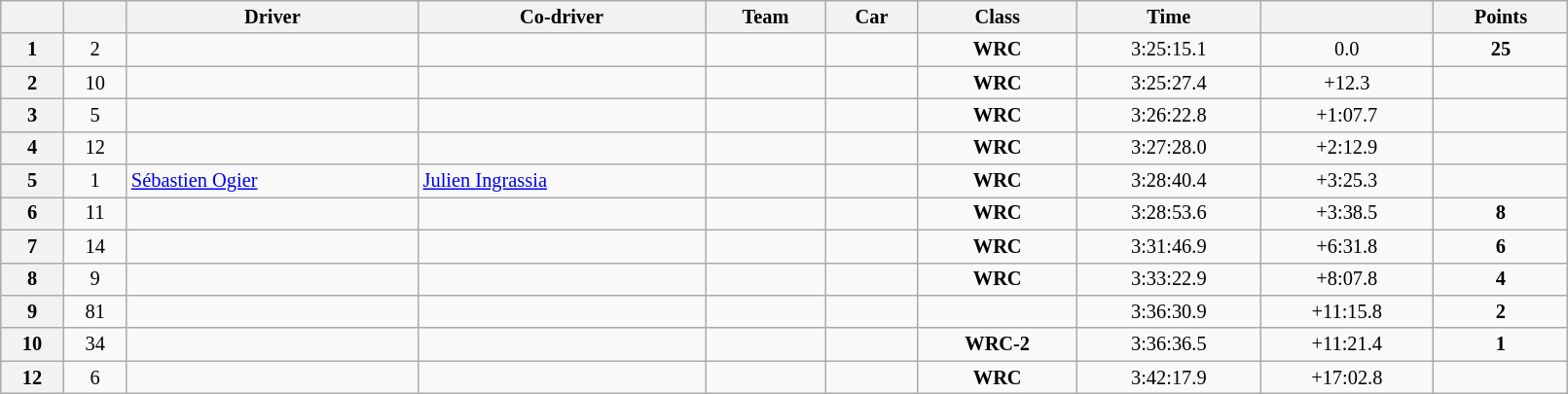<table class="wikitable" width=85% style="font-size: 85%;">
<tr>
<th></th>
<th></th>
<th>Driver</th>
<th>Co-driver</th>
<th>Team</th>
<th>Car</th>
<th>Class</th>
<th>Time</th>
<th></th>
<th>Points</th>
</tr>
<tr>
<th>1</th>
<td align="center">2</td>
<td></td>
<td></td>
<td></td>
<td></td>
<td align="center"><strong><span>WRC</span></strong></td>
<td align="center">3:25:15.1</td>
<td align="center">0.0</td>
<td align="center"><strong>25</strong></td>
</tr>
<tr>
<th>2</th>
<td align="center">10</td>
<td></td>
<td></td>
<td></td>
<td></td>
<td align="center"><strong><span>WRC</span></strong></td>
<td align="center">3:25:27.4</td>
<td align="center">+12.3</td>
<td align="center"><strong></strong></td>
</tr>
<tr>
<th>3</th>
<td align="center">5</td>
<td></td>
<td></td>
<td></td>
<td></td>
<td align="center"><strong><span>WRC</span></strong></td>
<td align="center">3:26:22.8</td>
<td align="center">+1:07.7</td>
<td align="center"><strong></strong></td>
</tr>
<tr>
<th>4</th>
<td align="center">12</td>
<td></td>
<td></td>
<td></td>
<td></td>
<td align="center"><strong><span>WRC</span></strong></td>
<td align="center">3:27:28.0</td>
<td align="center">+2:12.9</td>
<td align="center"><strong></strong></td>
</tr>
<tr>
<th>5</th>
<td align="center">1</td>
<td> <a href='#'>Sébastien Ogier</a></td>
<td> <a href='#'>Julien Ingrassia</a></td>
<td></td>
<td></td>
<td align="center"><strong><span>WRC</span></strong></td>
<td align="center">3:28:40.4</td>
<td align="center">+3:25.3</td>
<td align="center"><strong></strong></td>
</tr>
<tr>
<th>6</th>
<td align="center">11</td>
<td></td>
<td></td>
<td></td>
<td></td>
<td align="center"><strong><span>WRC</span></strong></td>
<td align="center">3:28:53.6</td>
<td align="center">+3:38.5</td>
<td align="center"><strong>8</strong></td>
</tr>
<tr>
<th>7</th>
<td align="center">14</td>
<td></td>
<td></td>
<td></td>
<td></td>
<td align="center"><strong><span>WRC</span></strong></td>
<td align="center">3:31:46.9</td>
<td align="center">+6:31.8</td>
<td align="center"><strong>6</strong></td>
</tr>
<tr>
<th>8</th>
<td align="center">9</td>
<td></td>
<td></td>
<td></td>
<td></td>
<td align="center"><strong><span>WRC</span></strong></td>
<td align="center">3:33:22.9</td>
<td align="center">+8:07.8</td>
<td align="center"><strong>4</strong></td>
</tr>
<tr>
<th>9</th>
<td align="center">81</td>
<td></td>
<td></td>
<td></td>
<td></td>
<td align="center"></td>
<td align="center">3:36:30.9</td>
<td align="center">+11:15.8</td>
<td align="center"><strong>2</strong></td>
</tr>
<tr>
<th>10</th>
<td align="center">34</td>
<td></td>
<td></td>
<td></td>
<td></td>
<td align="center"><strong><span>WRC-2</span></strong></td>
<td align="center">3:36:36.5</td>
<td align="center">+11:21.4</td>
<td align="center"><strong>1</strong></td>
</tr>
<tr>
<th>12</th>
<td align="center">6</td>
<td></td>
<td></td>
<td></td>
<td></td>
<td align="center"><strong><span>WRC</span></strong></td>
<td align="center">3:42:17.9</td>
<td align="center">+17:02.8</td>
<td align="center"><strong></strong></td>
</tr>
</table>
